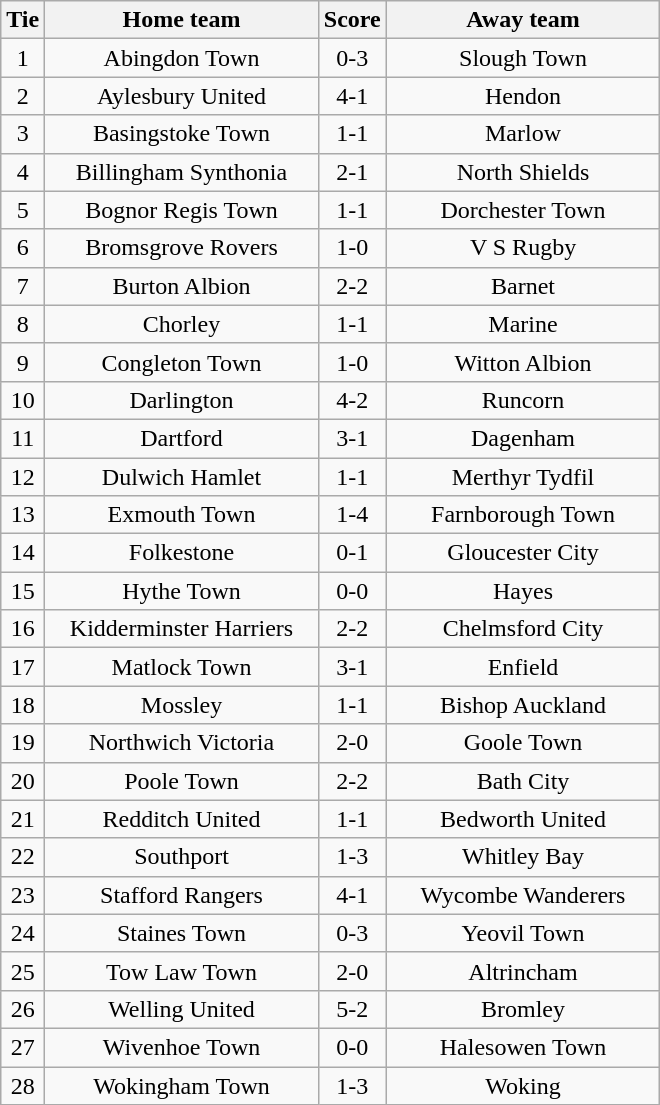<table class="wikitable" style="text-align:center;">
<tr>
<th width=20>Tie</th>
<th width=175>Home team</th>
<th width=20>Score</th>
<th width=175>Away team</th>
</tr>
<tr>
<td>1</td>
<td>Abingdon Town</td>
<td>0-3</td>
<td>Slough Town</td>
</tr>
<tr>
<td>2</td>
<td>Aylesbury United</td>
<td>4-1</td>
<td>Hendon</td>
</tr>
<tr>
<td>3</td>
<td>Basingstoke Town</td>
<td>1-1</td>
<td>Marlow</td>
</tr>
<tr>
<td>4</td>
<td>Billingham Synthonia</td>
<td>2-1</td>
<td>North Shields</td>
</tr>
<tr>
<td>5</td>
<td>Bognor Regis Town</td>
<td>1-1</td>
<td>Dorchester Town</td>
</tr>
<tr>
<td>6</td>
<td>Bromsgrove Rovers</td>
<td>1-0</td>
<td>V S Rugby</td>
</tr>
<tr>
<td>7</td>
<td>Burton Albion</td>
<td>2-2</td>
<td>Barnet</td>
</tr>
<tr>
<td>8</td>
<td>Chorley</td>
<td>1-1</td>
<td>Marine</td>
</tr>
<tr>
<td>9</td>
<td>Congleton Town</td>
<td>1-0</td>
<td>Witton Albion</td>
</tr>
<tr>
<td>10</td>
<td>Darlington</td>
<td>4-2</td>
<td>Runcorn</td>
</tr>
<tr>
<td>11</td>
<td>Dartford</td>
<td>3-1</td>
<td>Dagenham</td>
</tr>
<tr>
<td>12</td>
<td>Dulwich Hamlet</td>
<td>1-1</td>
<td>Merthyr Tydfil</td>
</tr>
<tr>
<td>13</td>
<td>Exmouth Town</td>
<td>1-4</td>
<td>Farnborough Town</td>
</tr>
<tr>
<td>14</td>
<td>Folkestone</td>
<td>0-1</td>
<td>Gloucester City</td>
</tr>
<tr>
<td>15</td>
<td>Hythe Town</td>
<td>0-0</td>
<td>Hayes</td>
</tr>
<tr>
<td>16</td>
<td>Kidderminster Harriers</td>
<td>2-2</td>
<td>Chelmsford City</td>
</tr>
<tr>
<td>17</td>
<td>Matlock Town</td>
<td>3-1</td>
<td>Enfield</td>
</tr>
<tr>
<td>18</td>
<td>Mossley</td>
<td>1-1</td>
<td>Bishop Auckland</td>
</tr>
<tr>
<td>19</td>
<td>Northwich Victoria</td>
<td>2-0</td>
<td>Goole Town</td>
</tr>
<tr>
<td>20</td>
<td>Poole Town</td>
<td>2-2</td>
<td>Bath City</td>
</tr>
<tr>
<td>21</td>
<td>Redditch United</td>
<td>1-1</td>
<td>Bedworth United</td>
</tr>
<tr>
<td>22</td>
<td>Southport</td>
<td>1-3</td>
<td>Whitley Bay</td>
</tr>
<tr>
<td>23</td>
<td>Stafford Rangers</td>
<td>4-1</td>
<td>Wycombe Wanderers</td>
</tr>
<tr>
<td>24</td>
<td>Staines Town</td>
<td>0-3</td>
<td>Yeovil Town</td>
</tr>
<tr>
<td>25</td>
<td>Tow Law Town</td>
<td>2-0</td>
<td>Altrincham</td>
</tr>
<tr>
<td>26</td>
<td>Welling United</td>
<td>5-2</td>
<td>Bromley</td>
</tr>
<tr>
<td>27</td>
<td>Wivenhoe Town</td>
<td>0-0</td>
<td>Halesowen Town</td>
</tr>
<tr>
<td>28</td>
<td>Wokingham Town</td>
<td>1-3</td>
<td>Woking</td>
</tr>
</table>
